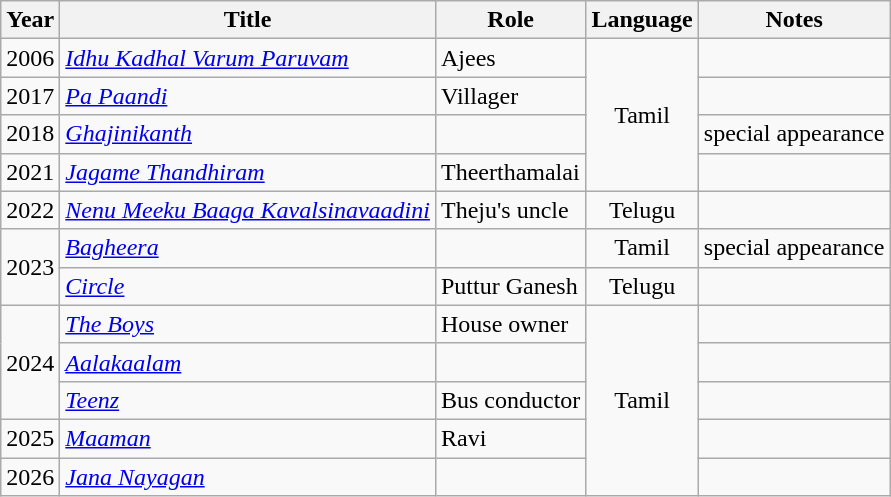<table class="wikitable">
<tr>
<th>Year</th>
<th>Title</th>
<th>Role</th>
<th>Language</th>
<th>Notes</th>
</tr>
<tr>
<td>2006</td>
<td><em><a href='#'>Idhu Kadhal Varum Paruvam</a></em></td>
<td>Ajees</td>
<td rowspan="4" style="text-align:center;">Tamil</td>
<td></td>
</tr>
<tr>
<td>2017</td>
<td><em><a href='#'>Pa Paandi</a></em></td>
<td>Villager</td>
<td></td>
</tr>
<tr>
<td>2018</td>
<td><em><a href='#'>Ghajinikanth</a></em></td>
<td></td>
<td>special appearance</td>
</tr>
<tr>
<td>2021</td>
<td><em><a href='#'>Jagame Thandhiram</a></em></td>
<td>Theerthamalai</td>
<td></td>
</tr>
<tr>
<td>2022</td>
<td><em><a href='#'>Nenu Meeku Baaga Kavalsinavaadini</a></em></td>
<td>Theju's uncle</td>
<td style="text-align:center;">Telugu</td>
<td></td>
</tr>
<tr>
<td rowspan="2">2023</td>
<td><em><a href='#'>Bagheera</a></em></td>
<td></td>
<td style="text-align:center;">Tamil</td>
<td>special appearance</td>
</tr>
<tr>
<td><em><a href='#'>Circle</a></em></td>
<td>Puttur Ganesh</td>
<td style="text-align:center;">Telugu</td>
<td></td>
</tr>
<tr>
<td rowspan="3">2024</td>
<td><em><a href='#'>The Boys</a></em></td>
<td>House owner</td>
<td rowspan="5" style="text-align:center;">Tamil</td>
<td></td>
</tr>
<tr>
<td><em><a href='#'>Aalakaalam</a></em></td>
<td></td>
<td></td>
</tr>
<tr>
<td><em><a href='#'>Teenz</a></em></td>
<td>Bus conductor</td>
<td></td>
</tr>
<tr>
<td>2025</td>
<td><em><a href='#'>Maaman</a></em></td>
<td>Ravi</td>
<td></td>
</tr>
<tr>
<td>2026</td>
<td><em><a href='#'>Jana Nayagan</a></em></td>
<td></td>
<td></td>
</tr>
</table>
